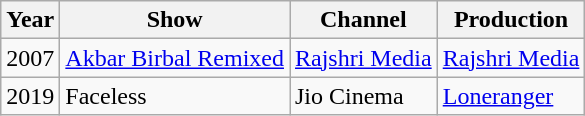<table class="wikitable">
<tr>
<th>Year</th>
<th>Show</th>
<th>Channel</th>
<th>Production</th>
</tr>
<tr>
<td>2007</td>
<td><a href='#'>Akbar Birbal Remixed</a></td>
<td><a href='#'>Rajshri Media</a></td>
<td><a href='#'>Rajshri Media</a></td>
</tr>
<tr>
<td>2019</td>
<td>Faceless</td>
<td>Jio Cinema</td>
<td><a href='#'>Loneranger</a></td>
</tr>
</table>
